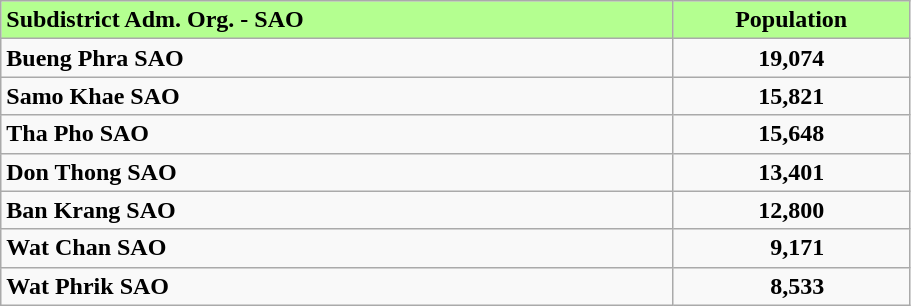<table class="wikitable" style="width:48%; display:inline-table;">
<tr>
<th scope="col" style= "width=74%; background: #b4ff90; text-align:left;"><strong>Subdistrict Adm. Org. - SAO</strong></th>
<th scope="col" style= "width:26%; background: #b4ff90; text-align:center;"><strong>Population</strong></th>
</tr>
<tr>
<td><strong>Bueng Phra SAO</strong></td>
<td style="text-align:center;"><strong>19,074</strong></td>
</tr>
<tr>
<td><strong>Samo Khae SAO</strong></td>
<td style="text-align:center;"><strong>15,821</strong></td>
</tr>
<tr>
<td><strong>Tha Pho SAO</strong></td>
<td style="text-align:center;"><strong>15,648</strong></td>
</tr>
<tr>
<td><strong>Don Thong SAO</strong></td>
<td style="text-align:center;"><strong>13,401</strong></td>
</tr>
<tr>
<td><strong>Ban Krang SAO</strong></td>
<td style="text-align:center;"><strong>12,800</strong></td>
</tr>
<tr>
<td><strong>Wat Chan SAO</strong></td>
<td style="text-align:center;">  <strong>9,171</strong></td>
</tr>
<tr>
<td><strong>Wat Phrik SAO</strong></td>
<td style="text-align:center;">  <strong>8,533</strong></td>
</tr>
</table>
